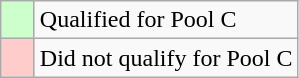<table class="wikitable">
<tr>
<td width=15px bgcolor="#cfc"></td>
<td>Qualified for Pool C</td>
</tr>
<tr>
<td width=15px bgcolor=#fcc></td>
<td>Did not qualify for Pool C</td>
</tr>
</table>
